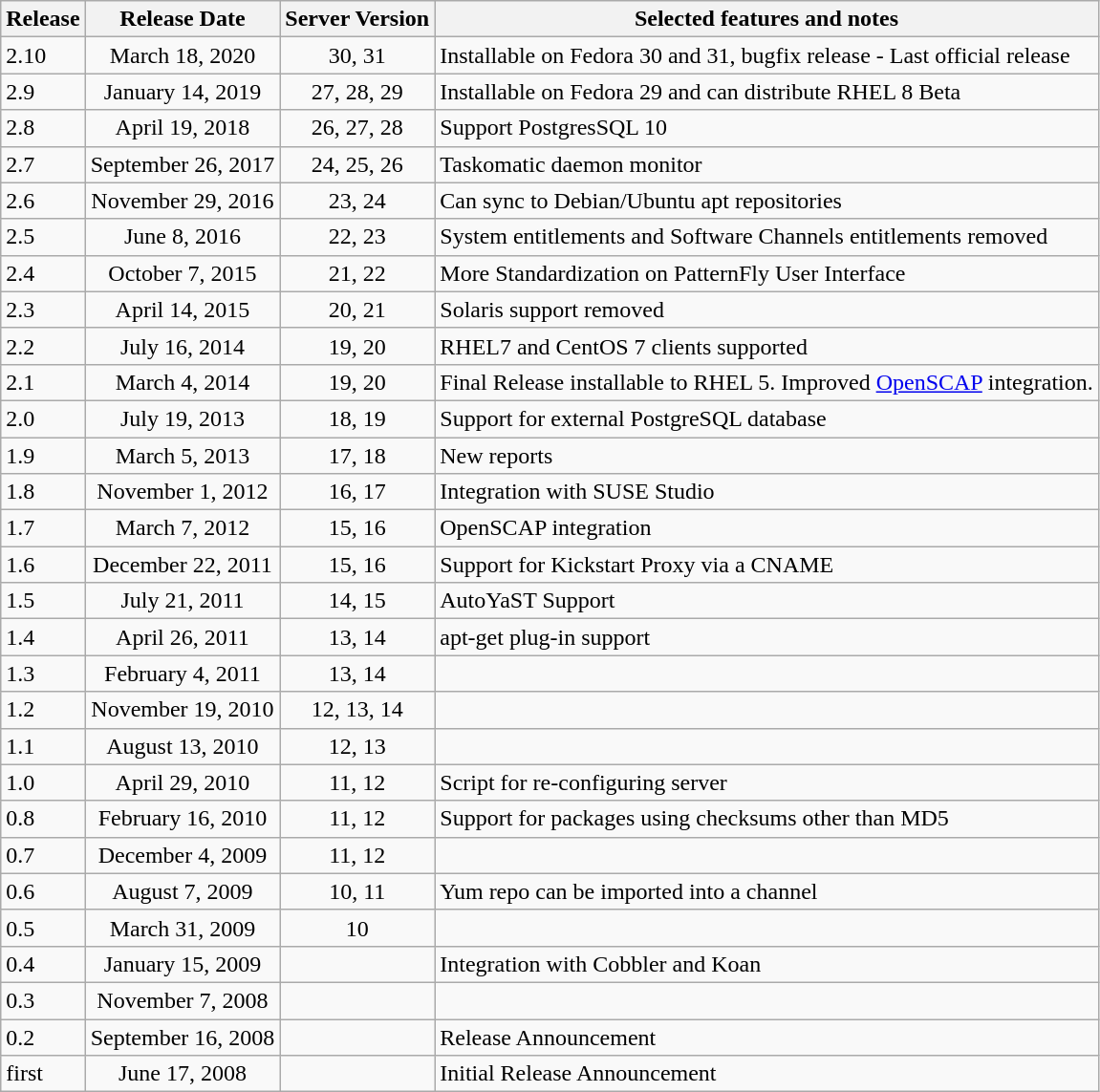<table class="wikitable">
<tr>
<th align=left>Release</th>
<th align=left>Release Date</th>
<th align=left>Server Version</th>
<th align=left>Selected features and notes</th>
</tr>
<tr>
<td>2.10</td>
<td align=center>March 18, 2020</td>
<td align=center>30, 31</td>
<td align=left> Installable on Fedora 30 and 31, bugfix release - Last official release</td>
</tr>
<tr>
<td>2.9</td>
<td align=center>January 14, 2019</td>
<td align=center>27, 28, 29</td>
<td align=left> Installable on Fedora 29 and can distribute RHEL 8 Beta</td>
</tr>
<tr>
<td>2.8</td>
<td align=center>April 19, 2018</td>
<td align=center>26, 27, 28</td>
<td align=left> Support PostgresSQL 10</td>
</tr>
<tr>
<td>2.7</td>
<td align=center>September 26, 2017</td>
<td align=center>24, 25, 26</td>
<td align=left> Taskomatic daemon monitor</td>
</tr>
<tr>
<td>2.6</td>
<td align=center>November 29, 2016</td>
<td align=center>23, 24</td>
<td align=left> Can sync to Debian/Ubuntu apt repositories</td>
</tr>
<tr>
<td>2.5</td>
<td align=center>June 8, 2016</td>
<td align=center>22, 23</td>
<td align=left> System entitlements and Software Channels entitlements removed</td>
</tr>
<tr>
<td>2.4</td>
<td align=center>October 7, 2015</td>
<td align=center>21, 22</td>
<td align=left> More Standardization on PatternFly User Interface</td>
</tr>
<tr>
<td>2.3</td>
<td align=center>April 14, 2015</td>
<td align=center>20, 21</td>
<td align=left> Solaris support removed</td>
</tr>
<tr>
<td>2.2</td>
<td align=center>July 16, 2014</td>
<td align=center>19, 20</td>
<td align=left> RHEL7 and CentOS 7 clients supported</td>
</tr>
<tr>
<td>2.1</td>
<td align=center>March 4, 2014</td>
<td align=center>19, 20</td>
<td align=left> Final Release installable to RHEL 5.  Improved <a href='#'>OpenSCAP</a> integration.</td>
</tr>
<tr>
<td>2.0</td>
<td align=center>July 19, 2013</td>
<td align=center>18, 19</td>
<td align=left> Support for external PostgreSQL database</td>
</tr>
<tr>
<td>1.9</td>
<td align=center>March 5, 2013</td>
<td align=center>17, 18</td>
<td align=left> New reports</td>
</tr>
<tr>
<td>1.8</td>
<td align=center>November 1, 2012</td>
<td align=center>16, 17</td>
<td align=left> Integration with SUSE Studio</td>
</tr>
<tr>
<td>1.7</td>
<td align=center>March 7, 2012</td>
<td align=center>15, 16</td>
<td align=left> OpenSCAP integration</td>
</tr>
<tr>
<td>1.6</td>
<td align=center>December 22, 2011</td>
<td align=center>15, 16</td>
<td align=left> Support for Kickstart Proxy via a CNAME</td>
</tr>
<tr>
<td>1.5</td>
<td align=center>July 21, 2011</td>
<td align=center>14, 15</td>
<td align=left> AutoYaST Support</td>
</tr>
<tr>
<td>1.4</td>
<td align=center>April 26, 2011</td>
<td align=center>13, 14</td>
<td align=left> apt-get plug-in support</td>
</tr>
<tr>
<td>1.3</td>
<td align=center>February 4, 2011</td>
<td align=center>13, 14</td>
<td align=left></td>
</tr>
<tr>
<td>1.2</td>
<td align=center>November 19, 2010</td>
<td align=center>12, 13, 14</td>
<td align=left></td>
</tr>
<tr>
<td>1.1</td>
<td align=center>August 13, 2010</td>
<td align=center>12, 13</td>
<td align=left></td>
</tr>
<tr>
<td>1.0</td>
<td align=center>April 29, 2010</td>
<td align=center>11, 12</td>
<td align=left> Script for re-configuring server</td>
</tr>
<tr>
<td>0.8</td>
<td align=center>February 16, 2010</td>
<td align=center>11, 12</td>
<td align=left> Support for packages using checksums other than MD5</td>
</tr>
<tr>
<td>0.7</td>
<td align=center>December 4, 2009</td>
<td align=center>11, 12</td>
<td align=left></td>
</tr>
<tr>
<td>0.6</td>
<td align=center>August 7, 2009</td>
<td align=center>10, 11</td>
<td align=left> Yum repo can be imported into a channel</td>
</tr>
<tr>
<td>0.5</td>
<td align=center>March 31, 2009</td>
<td align=center>10</td>
<td align=left></td>
</tr>
<tr>
<td>0.4</td>
<td align=center>January 15, 2009</td>
<td align=center></td>
<td align=left> Integration with Cobbler and Koan</td>
</tr>
<tr>
<td>0.3</td>
<td align=center>November 7, 2008</td>
<td align=center></td>
<td align=left></td>
</tr>
<tr>
<td>0.2</td>
<td align=center>September 16, 2008</td>
<td align=center></td>
<td align=left> Release Announcement</td>
</tr>
<tr>
<td>first</td>
<td align=center>June 17, 2008</td>
<td align=center></td>
<td align=left> Initial Release Announcement</td>
</tr>
</table>
